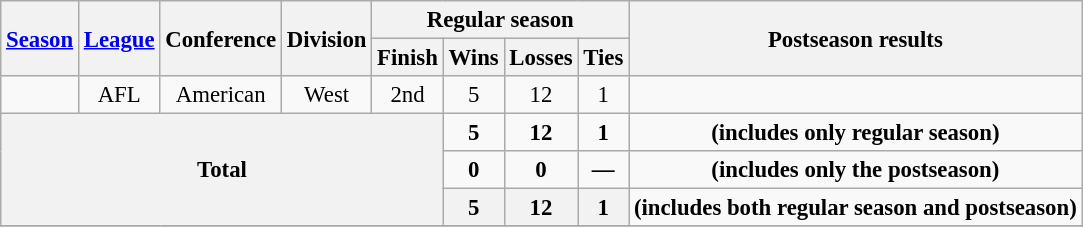<table class="wikitable" style="text-align:center; font-size: 95%;">
<tr>
<th rowspan="2"><a href='#'>Season</a></th>
<th rowspan="2"><a href='#'>League</a></th>
<th rowspan="2">Conference</th>
<th rowspan="2">Division</th>
<th colspan="4">Regular season</th>
<th rowspan="2">Postseason results</th>
</tr>
<tr>
<th>Finish</th>
<th>Wins</th>
<th>Losses</th>
<th>Ties</th>
</tr>
<tr>
<td align="center"></td>
<td align="center">AFL</td>
<td align="center">American</td>
<td align="center">West</td>
<td align="center">2nd</td>
<td align="center">5</td>
<td align="center">12</td>
<td align="center">1</td>
<td></td>
</tr>
<tr>
<th align="center" rowSpan="3" colspan="5">Total</th>
<td align="center"><strong>5</strong></td>
<td align="center"><strong>12</strong></td>
<td align="center"><strong>1</strong></td>
<td colSpan="3"><strong>(includes only regular season)</strong></td>
</tr>
<tr>
<td align="center"><strong>0</strong></td>
<td align="center"><strong>0</strong></td>
<td align="center"><strong>—</strong></td>
<td colSpan="3"><strong>(includes only the postseason)</strong></td>
</tr>
<tr>
<th align="center">5</th>
<th align="center">12</th>
<th align="center">1</th>
<td colSpan="3"><strong>(includes both regular season and postseason)</strong></td>
</tr>
<tr>
</tr>
</table>
